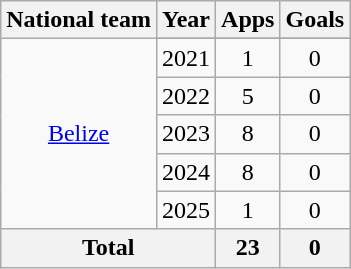<table class="wikitable" style="text-align:center">
<tr>
<th>National team</th>
<th>Year</th>
<th>Apps</th>
<th>Goals</th>
</tr>
<tr>
<td rowspan="6"><a href='#'>Belize</a></td>
</tr>
<tr>
<td>2021</td>
<td>1</td>
<td>0</td>
</tr>
<tr>
<td>2022</td>
<td>5</td>
<td>0</td>
</tr>
<tr>
<td>2023</td>
<td>8</td>
<td>0</td>
</tr>
<tr>
<td>2024</td>
<td>8</td>
<td>0</td>
</tr>
<tr>
<td>2025</td>
<td>1</td>
<td>0</td>
</tr>
<tr>
<th colspan="2">Total</th>
<th>23</th>
<th>0</th>
</tr>
</table>
